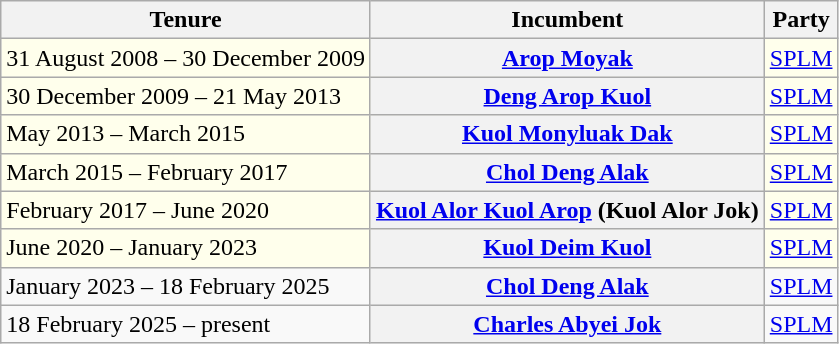<table class="wikitable ">
<tr align=left>
<th scope="col">Tenure</th>
<th scope="col">Incumbent</th>
<th scope="col">Party</th>
</tr>
<tr style="vertical-align:top; background:#ffffec;">
<td>31 August 2008 – 30 December 2009</td>
<th scope="row"><a href='#'>Arop Moyak</a></th>
<td><a href='#'>SPLM</a></td>
</tr>
<tr style="vertical-align:top; background:#ffffec;">
<td>30 December 2009 – 21 May 2013</td>
<th scope="row"><a href='#'>Deng Arop Kuol</a></th>
<td><a href='#'>SPLM</a></td>
</tr>
<tr style="vertical-align:top; background:#ffffec;">
<td>May 2013 – March 2015</td>
<th scope="row"><a href='#'>Kuol Monyluak Dak</a></th>
<td><a href='#'>SPLM</a></td>
</tr>
<tr style="vertical-align:top; background:#ffffec;">
<td>March 2015 – February 2017</td>
<th scope="row"><a href='#'>Chol Deng Alak</a></th>
<td><a href='#'>SPLM</a></td>
</tr>
<tr style="vertical-align:top; background:#ffffec;">
<td>February 2017 – June 2020</td>
<th scope="row"><a href='#'>Kuol Alor Kuol Arop</a> (Kuol Alor Jok)</th>
<td><a href='#'>SPLM</a></td>
</tr>
<tr style="vertical-align:top; background:#ffffec;">
<td>June 2020 – January 2023</td>
<th scope="row"><a href='#'>Kuol Deim Kuol</a></th>
<td><a href='#'>SPLM</a></td>
</tr>
<tr>
<td>January 2023 – 18 February 2025</td>
<th scope="row"><a href='#'>Chol Deng Alak</a></th>
<td><a href='#'>SPLM</a></td>
</tr>
<tr>
<td>18 February 2025 – present</td>
<th scope="row"><a href='#'>Charles Abyei Jok</a></th>
<td><a href='#'>SPLM</a></td>
</tr>
</table>
